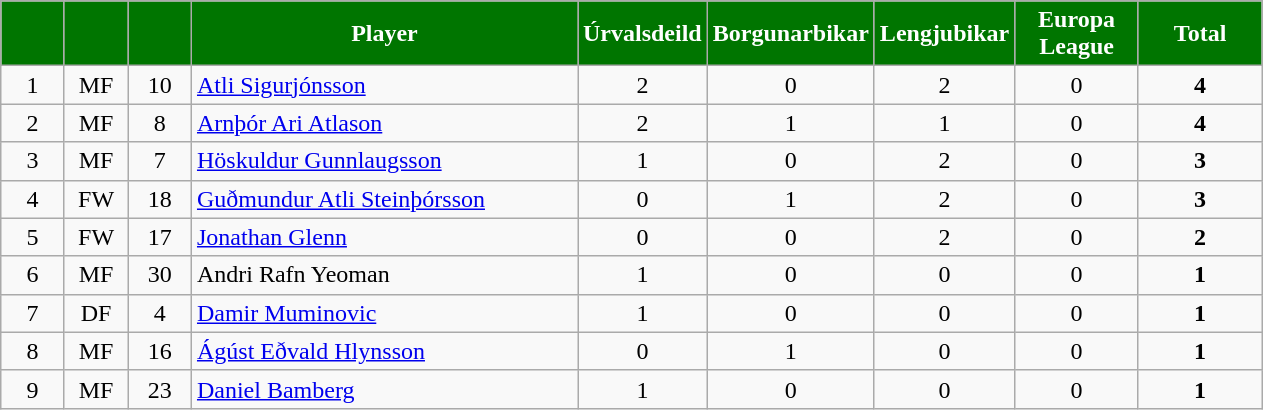<table class="wikitable" style="text-align:center;">
<tr>
<th style="background:#007500; color:white; width:35px;"></th>
<th style="background:#007500; color:white; width:35px;"></th>
<th style="background:#007500; color:white; width:35px;"></th>
<th style="background:#007500; color:white; width:250px;">Player</th>
<th style="background:#007500; color:white; width:75px;">Úrvalsdeild</th>
<th style="background:#007500; color:white; width:75px;">Borgunarbikar</th>
<th style="background:#007500; color:white; width:75px;">Lengjubikar</th>
<th style="background:#007500; color:white; width:75px;">Europa League</th>
<th style="background:#007500; color:white; width:75px;">Total</th>
</tr>
<tr>
<td rowspan=1>1</td>
<td>MF</td>
<td>10</td>
<td align=left> <a href='#'>Atli Sigurjónsson</a></td>
<td>2</td>
<td>0</td>
<td>2</td>
<td>0</td>
<td><strong>4</strong></td>
</tr>
<tr>
<td rowspan=1>2</td>
<td>MF</td>
<td>8</td>
<td align=left> <a href='#'>Arnþór Ari Atlason</a></td>
<td>2</td>
<td>1</td>
<td>1</td>
<td>0</td>
<td><strong>4</strong></td>
</tr>
<tr>
<td rowspan=1>3</td>
<td>MF</td>
<td>7</td>
<td align=left> <a href='#'>Höskuldur Gunnlaugsson</a></td>
<td>1</td>
<td>0</td>
<td>2</td>
<td>0</td>
<td><strong>3</strong></td>
</tr>
<tr>
<td rowspan=1>4</td>
<td>FW</td>
<td>18</td>
<td align=left> <a href='#'>Guðmundur Atli Steinþórsson</a></td>
<td>0</td>
<td>1</td>
<td>2</td>
<td>0</td>
<td><strong>3</strong></td>
</tr>
<tr>
<td rowspan=1>5</td>
<td>FW</td>
<td>17</td>
<td align=left> <a href='#'>Jonathan Glenn</a></td>
<td>0</td>
<td>0</td>
<td>2</td>
<td>0</td>
<td><strong>2</strong></td>
</tr>
<tr>
<td rowspan=1>6</td>
<td>MF</td>
<td>30</td>
<td align=left> Andri Rafn Yeoman</td>
<td>1</td>
<td>0</td>
<td>0</td>
<td>0</td>
<td><strong>1</strong></td>
</tr>
<tr>
<td rowspan=1>7</td>
<td>DF</td>
<td>4</td>
<td align=left> <a href='#'>Damir Muminovic</a></td>
<td>1</td>
<td>0</td>
<td>0</td>
<td>0</td>
<td><strong>1</strong></td>
</tr>
<tr>
<td rowspan=1>8</td>
<td>MF</td>
<td>16</td>
<td align=left> <a href='#'>Ágúst Eðvald Hlynsson</a></td>
<td>0</td>
<td>1</td>
<td>0</td>
<td>0</td>
<td><strong>1</strong></td>
</tr>
<tr>
<td rowspan=1>9</td>
<td>MF</td>
<td>23</td>
<td align=left> <a href='#'>Daniel Bamberg</a></td>
<td>1</td>
<td>0</td>
<td>0</td>
<td>0</td>
<td><strong>1</strong></td>
</tr>
</table>
